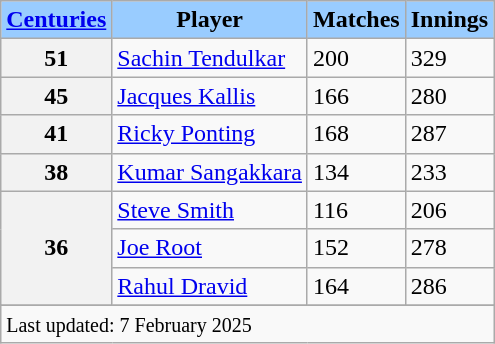<table class="wikitable">
<tr style="background:#9cf;">
<td style="text-align:center;"><strong><a href='#'>Centuries</a></strong></td>
<td style="text-align:center;"><strong>Player</strong></td>
<td style="text-align:center;"><strong>Matches</strong></td>
<td style="text-align:center;"><strong>Innings</strong></td>
</tr>
<tr>
<th>51</th>
<td> <a href='#'>Sachin Tendulkar</a></td>
<td>200</td>
<td>329</td>
</tr>
<tr>
<th>45</th>
<td> <a href='#'>Jacques Kallis</a></td>
<td>166</td>
<td>280</td>
</tr>
<tr>
<th>41</th>
<td> <a href='#'>Ricky Ponting</a></td>
<td>168</td>
<td>287</td>
</tr>
<tr>
<th>38</th>
<td> <a href='#'>Kumar Sangakkara</a></td>
<td>134</td>
<td>233</td>
</tr>
<tr>
<th rowspan=3>36</th>
<td> <a href='#'>Steve Smith</a> </td>
<td>116</td>
<td>206</td>
</tr>
<tr>
<td> <a href='#'>Joe Root</a> </td>
<td>152</td>
<td>278</td>
</tr>
<tr>
<td> <a href='#'>Rahul Dravid</a></td>
<td>164</td>
<td>286</td>
</tr>
<tr>
</tr>
<tr class="sortbottom">
<td colspan="5"><small>Last updated: 7 February 2025</small></td>
</tr>
</table>
